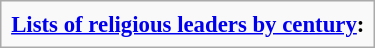<table class="infobox" style="font-size: 95%">
<tr>
<td><strong><a href='#'>Lists of religious leaders by century</a>:</strong><br></td>
</tr>
</table>
